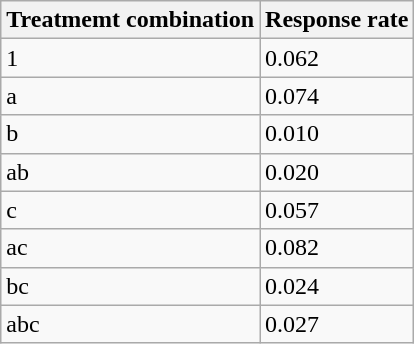<table class="wikitable">
<tr>
<th>Treatmemt combination</th>
<th>Response rate</th>
</tr>
<tr>
<td>1</td>
<td>0.062</td>
</tr>
<tr>
<td>a</td>
<td>0.074</td>
</tr>
<tr>
<td>b</td>
<td>0.010</td>
</tr>
<tr>
<td>ab</td>
<td>0.020</td>
</tr>
<tr>
<td>c</td>
<td>0.057</td>
</tr>
<tr>
<td>ac</td>
<td>0.082</td>
</tr>
<tr>
<td>bc</td>
<td>0.024</td>
</tr>
<tr>
<td>abc</td>
<td>0.027</td>
</tr>
</table>
